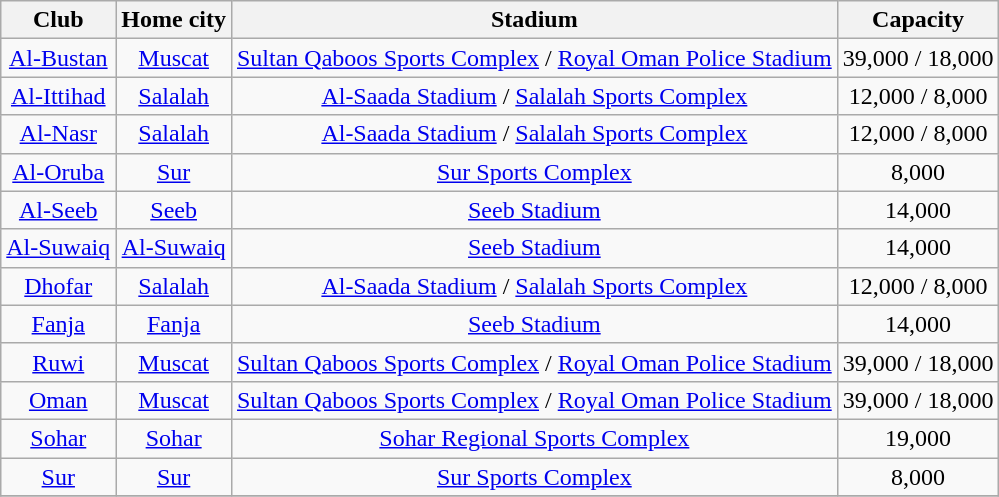<table class="wikitable" style="text-align: center;">
<tr>
<th>Club</th>
<th>Home city</th>
<th>Stadium</th>
<th>Capacity</th>
</tr>
<tr>
<td><a href='#'>Al-Bustan</a></td>
<td><a href='#'>Muscat</a></td>
<td><a href='#'>Sultan Qaboos Sports Complex</a> / <a href='#'>Royal Oman Police Stadium</a></td>
<td>39,000 / 18,000</td>
</tr>
<tr>
<td><a href='#'>Al-Ittihad</a></td>
<td><a href='#'>Salalah</a></td>
<td><a href='#'>Al-Saada Stadium</a> / <a href='#'>Salalah Sports Complex</a></td>
<td>12,000 / 8,000</td>
</tr>
<tr>
<td><a href='#'>Al-Nasr</a></td>
<td><a href='#'>Salalah</a></td>
<td><a href='#'>Al-Saada Stadium</a> / <a href='#'>Salalah Sports Complex</a></td>
<td>12,000 / 8,000</td>
</tr>
<tr>
<td><a href='#'>Al-Oruba</a></td>
<td><a href='#'>Sur</a></td>
<td><a href='#'>Sur Sports Complex</a></td>
<td>8,000</td>
</tr>
<tr>
<td><a href='#'>Al-Seeb</a></td>
<td><a href='#'>Seeb</a></td>
<td><a href='#'>Seeb Stadium</a></td>
<td>14,000</td>
</tr>
<tr>
<td><a href='#'>Al-Suwaiq</a></td>
<td><a href='#'>Al-Suwaiq</a></td>
<td><a href='#'>Seeb Stadium</a></td>
<td>14,000</td>
</tr>
<tr>
<td><a href='#'>Dhofar</a></td>
<td><a href='#'>Salalah</a></td>
<td><a href='#'>Al-Saada Stadium</a> / <a href='#'>Salalah Sports Complex</a></td>
<td>12,000 / 8,000</td>
</tr>
<tr>
<td><a href='#'>Fanja</a></td>
<td><a href='#'>Fanja</a></td>
<td><a href='#'>Seeb Stadium</a></td>
<td>14,000</td>
</tr>
<tr>
<td><a href='#'>Ruwi</a></td>
<td><a href='#'>Muscat</a></td>
<td><a href='#'>Sultan Qaboos Sports Complex</a> / <a href='#'>Royal Oman Police Stadium</a></td>
<td>39,000 / 18,000</td>
</tr>
<tr>
<td><a href='#'>Oman</a></td>
<td><a href='#'>Muscat</a></td>
<td><a href='#'>Sultan Qaboos Sports Complex</a> / <a href='#'>Royal Oman Police Stadium</a></td>
<td>39,000 / 18,000</td>
</tr>
<tr>
<td><a href='#'>Sohar</a></td>
<td><a href='#'>Sohar</a></td>
<td><a href='#'>Sohar Regional Sports Complex</a></td>
<td>19,000</td>
</tr>
<tr>
<td><a href='#'>Sur</a></td>
<td><a href='#'>Sur</a></td>
<td><a href='#'>Sur Sports Complex</a></td>
<td>8,000</td>
</tr>
<tr>
</tr>
</table>
